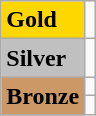<table class="wikitable">
<tr>
<td bgcolor="gold"><strong>Gold</strong></td>
<td></td>
</tr>
<tr>
<td bgcolor="silver"><strong>Silver</strong></td>
<td></td>
</tr>
<tr>
<td rowspan="2" bgcolor="#cc9966"><strong>Bronze</strong></td>
<td></td>
</tr>
<tr>
<td></td>
</tr>
</table>
